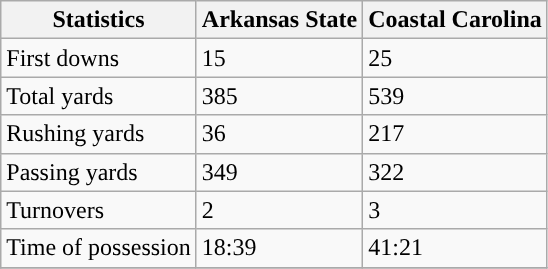<table class="wikitable">
<tr>
<th>Statistics</th>
<th>Arkansas State</th>
<th>Coastal Carolina</th>
</tr>
<tr>
<td>First downs</td>
<td>15</td>
<td>25</td>
</tr>
<tr>
<td>Total yards</td>
<td>385</td>
<td>539</td>
</tr>
<tr>
<td>Rushing yards</td>
<td>36</td>
<td>217</td>
</tr>
<tr>
<td>Passing yards</td>
<td>349</td>
<td>322</td>
</tr>
<tr>
<td>Turnovers</td>
<td>2</td>
<td>3</td>
</tr>
<tr>
<td>Time of possession</td>
<td>18:39</td>
<td>41:21</td>
</tr>
<tr>
</tr>
</table>
